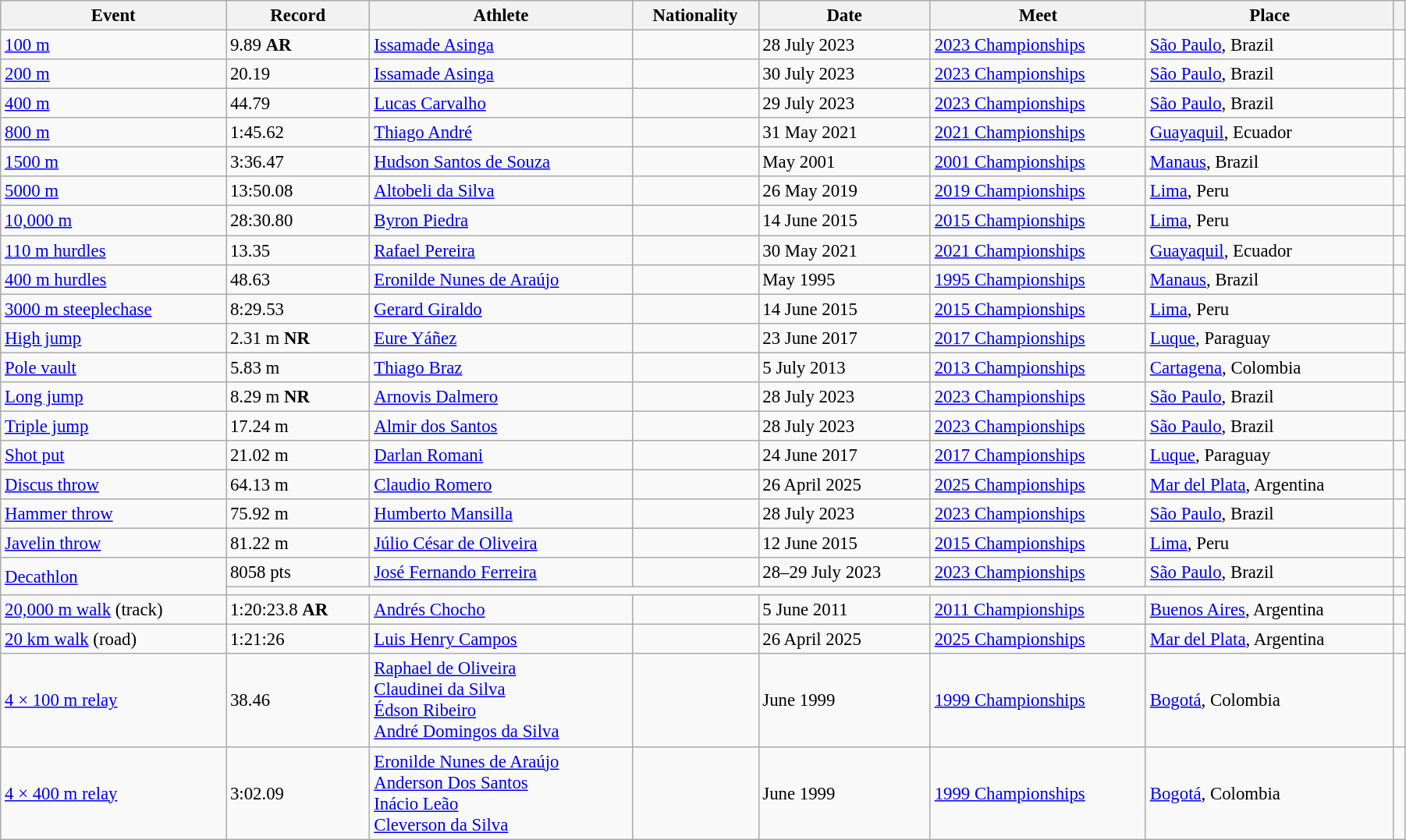<table class="wikitable" style="font-size:95%; width: 95%;">
<tr>
<th>Event</th>
<th>Record</th>
<th>Athlete</th>
<th>Nationality</th>
<th>Date</th>
<th>Meet</th>
<th>Place</th>
<th></th>
</tr>
<tr>
<td><a href='#'>100 m</a></td>
<td>9.89  <strong>AR</strong></td>
<td><a href='#'>Issamade Asinga</a></td>
<td></td>
<td>28 July 2023</td>
<td><a href='#'>2023 Championships</a></td>
<td><a href='#'>São Paulo</a>, Brazil</td>
<td></td>
</tr>
<tr>
<td><a href='#'>200 m</a></td>
<td>20.19 </td>
<td><a href='#'>Issamade Asinga</a></td>
<td></td>
<td>30 July 2023</td>
<td><a href='#'>2023 Championships</a></td>
<td><a href='#'>São Paulo</a>, Brazil</td>
<td></td>
</tr>
<tr>
<td><a href='#'>400 m</a></td>
<td>44.79</td>
<td><a href='#'>Lucas Carvalho</a></td>
<td></td>
<td>29 July 2023</td>
<td><a href='#'>2023 Championships</a></td>
<td><a href='#'>São Paulo</a>, Brazil</td>
<td></td>
</tr>
<tr>
<td><a href='#'>800 m</a></td>
<td>1:45.62</td>
<td><a href='#'>Thiago André</a></td>
<td></td>
<td>31 May 2021</td>
<td><a href='#'>2021 Championships</a></td>
<td><a href='#'>Guayaquil</a>, Ecuador</td>
<td></td>
</tr>
<tr>
<td><a href='#'>1500 m</a></td>
<td>3:36.47</td>
<td><a href='#'>Hudson Santos de Souza</a></td>
<td></td>
<td>May 2001</td>
<td><a href='#'>2001 Championships</a></td>
<td><a href='#'>Manaus</a>, Brazil</td>
<td></td>
</tr>
<tr>
<td><a href='#'>5000 m</a></td>
<td>13:50.08</td>
<td><a href='#'>Altobeli da Silva</a></td>
<td></td>
<td>26 May 2019</td>
<td><a href='#'>2019 Championships</a></td>
<td><a href='#'>Lima</a>, Peru</td>
<td></td>
</tr>
<tr>
<td><a href='#'>10,000 m</a></td>
<td>28:30.80</td>
<td><a href='#'>Byron Piedra</a></td>
<td></td>
<td>14 June 2015</td>
<td><a href='#'>2015 Championships</a></td>
<td><a href='#'>Lima</a>, Peru</td>
<td></td>
</tr>
<tr>
<td><a href='#'>110 m hurdles</a></td>
<td>13.35 </td>
<td><a href='#'>Rafael Pereira</a></td>
<td></td>
<td>30 May 2021</td>
<td><a href='#'>2021 Championships</a></td>
<td><a href='#'>Guayaquil</a>, Ecuador</td>
<td></td>
</tr>
<tr>
<td><a href='#'>400 m hurdles</a></td>
<td>48.63</td>
<td><a href='#'>Eronilde Nunes de Araújo</a></td>
<td></td>
<td>May 1995</td>
<td><a href='#'>1995 Championships</a></td>
<td><a href='#'>Manaus</a>, Brazil</td>
<td></td>
</tr>
<tr>
<td><a href='#'>3000 m steeplechase</a></td>
<td>8:29.53</td>
<td><a href='#'>Gerard Giraldo</a></td>
<td></td>
<td>14 June 2015</td>
<td><a href='#'>2015 Championships</a></td>
<td><a href='#'>Lima</a>, Peru</td>
<td></td>
</tr>
<tr>
<td><a href='#'>High jump</a></td>
<td>2.31 m <strong>NR</strong></td>
<td><a href='#'>Eure Yáñez</a></td>
<td></td>
<td>23 June 2017</td>
<td><a href='#'>2017 Championships</a></td>
<td><a href='#'>Luque</a>, Paraguay</td>
<td></td>
</tr>
<tr>
<td><a href='#'>Pole vault</a></td>
<td>5.83 m</td>
<td><a href='#'>Thiago Braz</a></td>
<td></td>
<td>5 July 2013</td>
<td><a href='#'>2013 Championships</a></td>
<td><a href='#'>Cartagena</a>, Colombia</td>
<td></td>
</tr>
<tr>
<td><a href='#'>Long jump</a></td>
<td>8.29 m  <strong>NR</strong></td>
<td><a href='#'>Arnovis Dalmero</a></td>
<td></td>
<td>28 July 2023</td>
<td><a href='#'>2023 Championships</a></td>
<td><a href='#'>São Paulo</a>, Brazil</td>
<td></td>
</tr>
<tr>
<td><a href='#'>Triple jump</a></td>
<td>17.24 m </td>
<td><a href='#'>Almir dos Santos</a></td>
<td></td>
<td>28 July 2023</td>
<td><a href='#'>2023 Championships</a></td>
<td><a href='#'>São Paulo</a>, Brazil</td>
<td></td>
</tr>
<tr>
<td><a href='#'>Shot put</a></td>
<td>21.02 m</td>
<td><a href='#'>Darlan Romani</a></td>
<td></td>
<td>24 June 2017</td>
<td><a href='#'>2017 Championships</a></td>
<td><a href='#'>Luque</a>, Paraguay</td>
<td></td>
</tr>
<tr>
<td><a href='#'>Discus throw</a></td>
<td>64.13 m</td>
<td><a href='#'>Claudio Romero</a></td>
<td></td>
<td>26 April 2025</td>
<td><a href='#'>2025 Championships</a></td>
<td><a href='#'>Mar del Plata</a>, Argentina</td>
<td></td>
</tr>
<tr>
<td><a href='#'>Hammer throw</a></td>
<td>75.92 m</td>
<td><a href='#'>Humberto Mansilla</a></td>
<td></td>
<td>28 July 2023</td>
<td><a href='#'>2023 Championships</a></td>
<td><a href='#'>São Paulo</a>, Brazil</td>
<td></td>
</tr>
<tr>
<td><a href='#'>Javelin throw</a></td>
<td>81.22 m</td>
<td><a href='#'>Júlio César de Oliveira</a></td>
<td></td>
<td>12 June 2015</td>
<td><a href='#'>2015 Championships</a></td>
<td><a href='#'>Lima</a>, Peru</td>
<td></td>
</tr>
<tr>
<td rowspan=2><a href='#'>Decathlon</a></td>
<td>8058 pts</td>
<td><a href='#'>José Fernando Ferreira</a></td>
<td></td>
<td>28–29 July 2023</td>
<td><a href='#'>2023 Championships</a></td>
<td><a href='#'>São Paulo</a>, Brazil</td>
<td></td>
</tr>
<tr>
<td colspan=6></td>
<td></td>
</tr>
<tr>
<td><a href='#'>20,000 m walk</a> (track)</td>
<td>1:20:23.8  <strong>AR</strong></td>
<td><a href='#'>Andrés Chocho</a></td>
<td></td>
<td>5 June 2011</td>
<td><a href='#'>2011 Championships</a></td>
<td><a href='#'>Buenos Aires</a>, Argentina</td>
<td></td>
</tr>
<tr>
<td><a href='#'>20 km walk</a> (road)</td>
<td>1:21:26</td>
<td><a href='#'>Luis Henry Campos</a></td>
<td></td>
<td>26 April 2025</td>
<td><a href='#'>2025 Championships</a></td>
<td><a href='#'>Mar del Plata</a>, Argentina</td>
<td></td>
</tr>
<tr>
<td><a href='#'>4 × 100 m relay</a></td>
<td>38.46 </td>
<td><a href='#'>Raphael de Oliveira</a> <br> <a href='#'>Claudinei da Silva</a> <br> <a href='#'>Édson Ribeiro</a> <br> <a href='#'>André Domingos da Silva</a></td>
<td></td>
<td>June 1999</td>
<td><a href='#'>1999 Championships</a></td>
<td><a href='#'>Bogotá</a>, Colombia</td>
<td></td>
</tr>
<tr>
<td><a href='#'>4 × 400 m relay</a></td>
<td>3:02.09 </td>
<td><a href='#'>Eronilde Nunes de Araújo</a> <br> <a href='#'>Anderson Dos Santos</a> <br> <a href='#'>Inácio Leão</a> <br> <a href='#'>Cleverson da Silva</a></td>
<td></td>
<td>June 1999</td>
<td><a href='#'>1999 Championships</a></td>
<td><a href='#'>Bogotá</a>, Colombia</td>
<td></td>
</tr>
</table>
